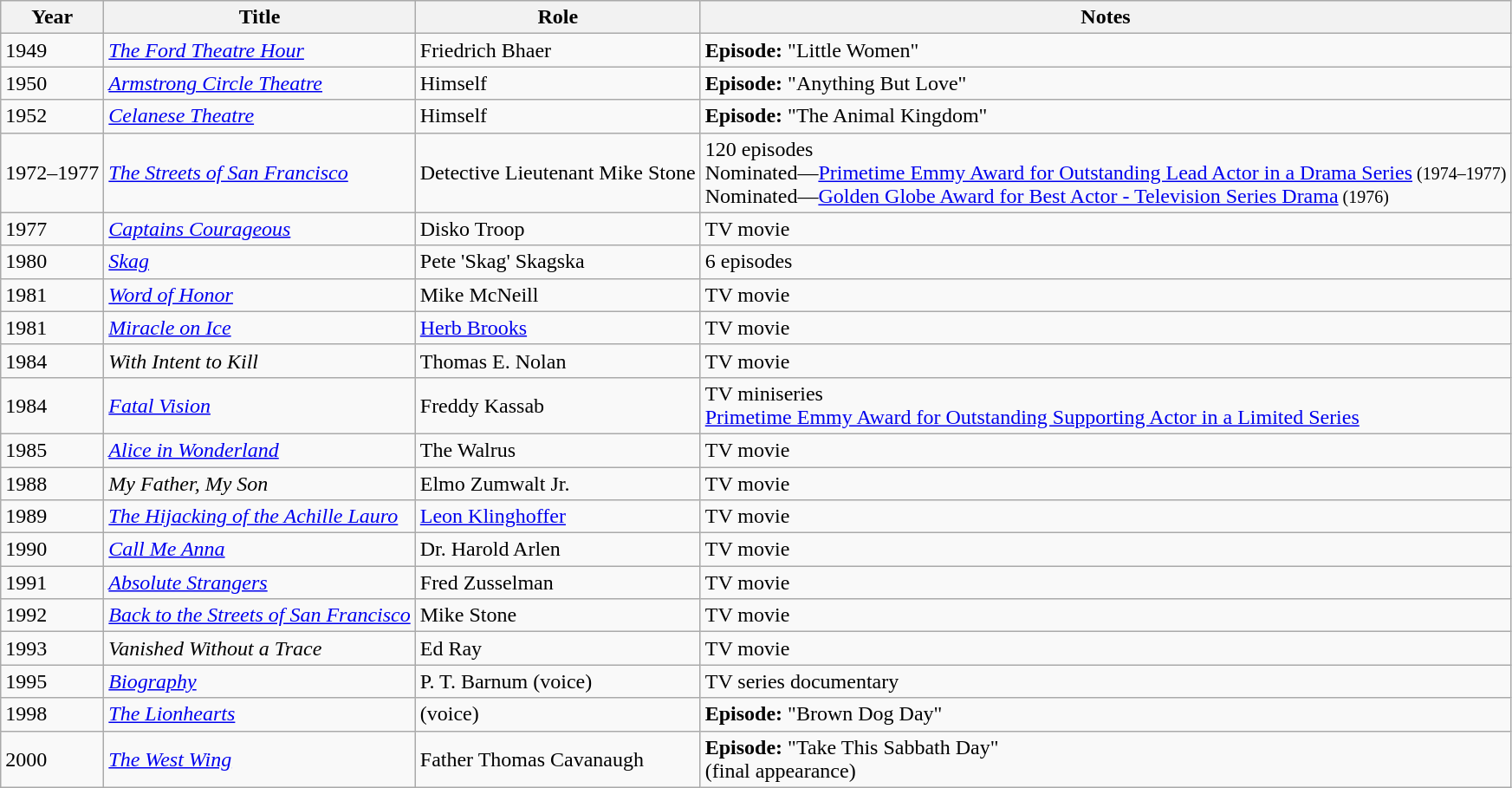<table class="wikitable sortable">
<tr>
<th>Year</th>
<th>Title</th>
<th>Role</th>
<th class="unsortable">Notes</th>
</tr>
<tr>
<td>1949</td>
<td><em><a href='#'>The Ford Theatre Hour</a></em></td>
<td>Friedrich Bhaer</td>
<td><strong>Episode:</strong> "Little Women"</td>
</tr>
<tr>
<td>1950</td>
<td><em><a href='#'>Armstrong Circle Theatre</a></em></td>
<td>Himself</td>
<td><strong>Episode:</strong> "Anything But Love"</td>
</tr>
<tr>
<td>1952</td>
<td><em><a href='#'>Celanese Theatre</a></em></td>
<td>Himself</td>
<td><strong>Episode:</strong> "The Animal Kingdom"</td>
</tr>
<tr>
<td>1972–1977</td>
<td><em><a href='#'>The Streets of San Francisco</a></em></td>
<td>Detective Lieutenant Mike Stone</td>
<td>120 episodes<br>Nominated—<a href='#'>Primetime Emmy Award for Outstanding Lead Actor in a Drama Series</a><small> (1974–1977)</small><br>Nominated—<a href='#'>Golden Globe Award for Best Actor - Television Series Drama</a><small> (1976)</small></td>
</tr>
<tr>
<td>1977</td>
<td><em><a href='#'>Captains Courageous</a></em></td>
<td>Disko Troop</td>
<td>TV movie</td>
</tr>
<tr>
<td>1980</td>
<td><em><a href='#'>Skag</a></em></td>
<td>Pete 'Skag' Skagska</td>
<td>6 episodes</td>
</tr>
<tr>
<td>1981</td>
<td><em><a href='#'>Word of Honor</a></em></td>
<td>Mike McNeill</td>
<td>TV movie</td>
</tr>
<tr>
<td>1981</td>
<td><em><a href='#'>Miracle on Ice</a></em></td>
<td><a href='#'>Herb Brooks</a></td>
<td>TV movie</td>
</tr>
<tr>
<td>1984</td>
<td><em>With Intent to Kill</em></td>
<td>Thomas E. Nolan</td>
<td>TV movie</td>
</tr>
<tr>
<td>1984</td>
<td><em><a href='#'>Fatal Vision</a></em></td>
<td>Freddy Kassab</td>
<td>TV miniseries<br><a href='#'>Primetime Emmy Award for Outstanding Supporting Actor in a Limited Series</a></td>
</tr>
<tr>
<td>1985</td>
<td><em><a href='#'>Alice in Wonderland</a></em></td>
<td>The Walrus</td>
<td>TV movie</td>
</tr>
<tr>
<td>1988</td>
<td><em>My Father, My Son</em></td>
<td>Elmo Zumwalt Jr.</td>
<td>TV movie</td>
</tr>
<tr>
<td>1989</td>
<td><em><a href='#'>The Hijacking of the Achille Lauro</a></em></td>
<td><a href='#'>Leon Klinghoffer</a></td>
<td>TV movie</td>
</tr>
<tr>
<td>1990</td>
<td><em><a href='#'>Call Me Anna</a></em></td>
<td>Dr. Harold Arlen</td>
<td>TV movie</td>
</tr>
<tr>
<td>1991</td>
<td><em><a href='#'>Absolute Strangers</a></em></td>
<td>Fred Zusselman</td>
<td>TV movie</td>
</tr>
<tr>
<td>1992</td>
<td><em><a href='#'>Back to the Streets of San Francisco</a></em></td>
<td>Mike Stone</td>
<td>TV movie</td>
</tr>
<tr>
<td>1993</td>
<td><em>Vanished Without a Trace</em></td>
<td>Ed Ray</td>
<td>TV movie</td>
</tr>
<tr>
<td>1995</td>
<td><em><a href='#'>Biography</a></em></td>
<td>P. T. Barnum (voice)</td>
<td>TV series documentary</td>
</tr>
<tr>
<td>1998</td>
<td><em><a href='#'>The Lionhearts</a></em></td>
<td>(voice)</td>
<td><strong>Episode:</strong> "Brown Dog Day"</td>
</tr>
<tr>
<td>2000</td>
<td><em><a href='#'>The West Wing</a></em></td>
<td>Father Thomas Cavanaugh</td>
<td><strong>Episode:</strong> "Take This Sabbath Day"<br>(final appearance)</td>
</tr>
</table>
